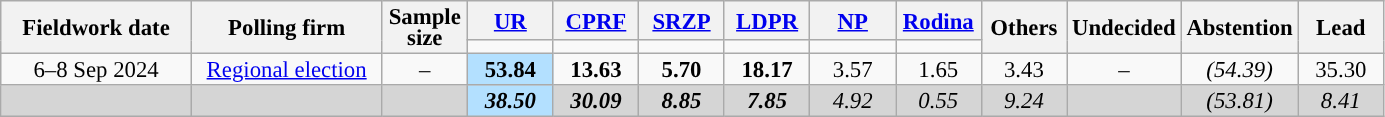<table class=wikitable style="font-size:95%; line-height:14px; text-align:center">
<tr>
<th style=width:120px; rowspan=2>Fieldwork date</th>
<th style=width:120px; rowspan=2>Polling firm</th>
<th style=width:50px; rowspan=2>Sample<br>size</th>
<th style="width:50px;"><a href='#'>UR</a></th>
<th style="width:50px;"><a href='#'>CPRF</a></th>
<th style="width:50px;"><a href='#'>SRZP</a></th>
<th style="width:50px;"><a href='#'>LDPR</a></th>
<th style="width:50px;"><a href='#'>NP</a></th>
<th style="width:50px;"><a href='#'>Rodina</a></th>
<th style="width:50px;" rowspan=2>Others</th>
<th style="width:50px;" rowspan=2>Undecided</th>
<th style="width:50px;" rowspan=2>Abstention</th>
<th style="width:50px;" rowspan="2">Lead</th>
</tr>
<tr>
<td bgcolor=></td>
<td bgcolor=></td>
<td bgcolor=></td>
<td bgcolor=></td>
<td bgcolor=></td>
<td bgcolor=></td>
</tr>
<tr>
<td>6–8 Sep 2024</td>
<td><a href='#'>Regional election</a></td>
<td>–</td>
<td style="background:#B3E0FF"><strong>53.84</strong></td>
<td><strong>13.63</strong></td>
<td><strong>5.70</strong></td>
<td><strong>18.17</strong></td>
<td>3.57</td>
<td>1.65</td>
<td>3.43</td>
<td>–</td>
<td><em>(54.39)</em></td>
<td style="background:">35.30</td>
</tr>
<tr style="background:#D5D5D5">
<td></td>
<td></td>
<td></td>
<td style="background:#B3E0FF"><strong><em>38.50</em></strong></td>
<td><strong><em>30.09</em></strong></td>
<td><strong><em>8.85</em></strong></td>
<td><strong><em>7.85</em></strong></td>
<td><em>4.92</em></td>
<td><em>0.55</em></td>
<td><em>9.24</em></td>
<td></td>
<td><em>(53.81)</em></td>
<td style="background:"><em>8.41</em></td>
</tr>
</table>
